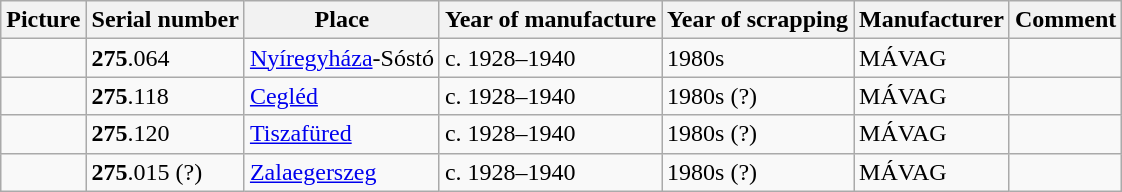<table class=wikitable>
<tr>
<th bgcolor="#CEDFF2">Picture</th>
<th bgcolor="#CEDFF2">Serial number</th>
<th bgcolor="#CEDFF2">Place</th>
<th bgcolor="#CEDFF2">Year of manufacture</th>
<th bgcolor="#CEDFF2">Year of scrapping</th>
<th bgcolor="#CEDFF2">Manufacturer</th>
<th bgcolor="#CEDFF2">Comment</th>
</tr>
<tr>
<td></td>
<td><strong>275</strong>.064</td>
<td><a href='#'>Nyíregyháza</a>-Sóstó</td>
<td>c. 1928–1940</td>
<td>1980s</td>
<td>MÁVAG</td>
<td><small></small></td>
</tr>
<tr>
<td></td>
<td><strong>275</strong>.118</td>
<td><a href='#'>Cegléd</a></td>
<td>c. 1928–1940</td>
<td>1980s (?)</td>
<td>MÁVAG</td>
<td><small></small></td>
</tr>
<tr>
<td></td>
<td><strong>275</strong>.120</td>
<td><a href='#'>Tiszafüred</a></td>
<td>c. 1928–1940</td>
<td>1980s (?)</td>
<td>MÁVAG</td>
<td><small></small></td>
</tr>
<tr>
<td></td>
<td><strong>275</strong>.015 (?)</td>
<td><a href='#'>Zalaegerszeg</a></td>
<td>c. 1928–1940</td>
<td>1980s (?)</td>
<td>MÁVAG</td>
<td><small></small></td>
</tr>
</table>
